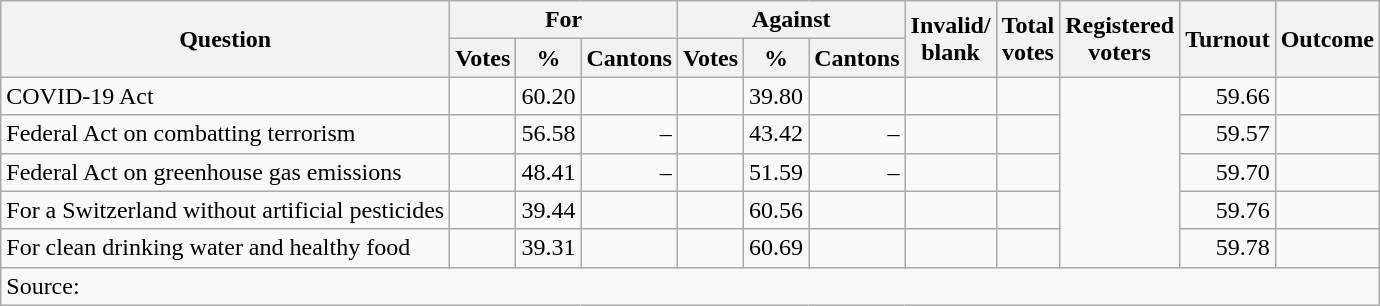<table class=wikitable style=text-align:right>
<tr>
<th rowspan=2>Question</th>
<th colspan=3>For</th>
<th colspan=3>Against</th>
<th rowspan=2>Invalid/<br>blank</th>
<th rowspan=2>Total<br>votes</th>
<th rowspan=2>Registered<br>voters</th>
<th rowspan=2>Turnout</th>
<th rowspan=2>Outcome</th>
</tr>
<tr>
<th>Votes</th>
<th>%</th>
<th>Cantons</th>
<th>Votes</th>
<th>%</th>
<th>Cantons</th>
</tr>
<tr>
<td align=left>COVID-19 Act</td>
<td></td>
<td>60.20</td>
<td></td>
<td></td>
<td>39.80</td>
<td></td>
<td></td>
<td></td>
<td rowspan=5></td>
<td>59.66</td>
<td></td>
</tr>
<tr>
<td align=left>Federal Act on combatting terrorism</td>
<td></td>
<td>56.58</td>
<td>–</td>
<td></td>
<td>43.42</td>
<td>–</td>
<td></td>
<td></td>
<td>59.57</td>
<td></td>
</tr>
<tr>
<td align=left>Federal Act on greenhouse gas emissions</td>
<td></td>
<td>48.41</td>
<td>–</td>
<td></td>
<td>51.59</td>
<td>–</td>
<td></td>
<td></td>
<td>59.70</td>
<td></td>
</tr>
<tr>
<td align=left>For a Switzerland without artificial pesticides</td>
<td></td>
<td>39.44</td>
<td></td>
<td></td>
<td>60.56</td>
<td></td>
<td></td>
<td></td>
<td>59.76</td>
<td></td>
</tr>
<tr>
<td align=left>For clean drinking water and healthy food</td>
<td></td>
<td>39.31</td>
<td></td>
<td></td>
<td>60.69</td>
<td></td>
<td></td>
<td></td>
<td>59.78</td>
<td></td>
</tr>
<tr>
<td colspan=14 align=left>Source: </td>
</tr>
</table>
